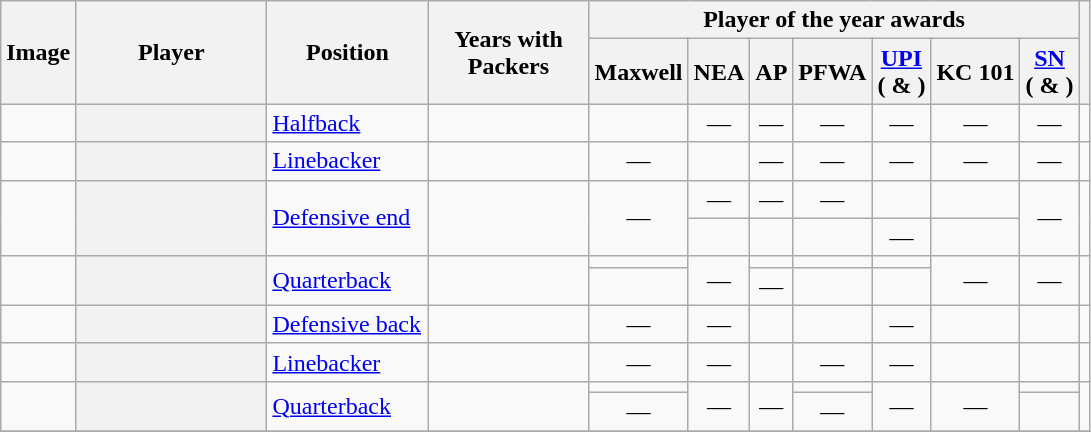<table class="wikitable sortable" style="text-align: center;">
<tr>
<th scope="col" rowspan="2" class="unsortable">Image</th>
<th scope="col" rowspan="2" width=120px>Player</th>
<th scope="col" rowspan="2" width=100px>Position</th>
<th scope="col" rowspan="2" width=100px>Years with Packers</th>
<th scope="colgroup" colspan="7">Player of the year awards</th>
<th scope="col" rowspan="2" class="unsortable"></th>
</tr>
<tr>
<th scope="col">Maxwell<br></th>
<th scope="col">NEA<br></th>
<th scope="col">AP<br></th>
<th scope="col">PFWA<br></th>
<th scope="col"><a href='#'>UPI</a><br>( & )</th>
<th scope="col">KC 101<br></th>
<th scope="col"><a href='#'>SN</a><br>( & )</th>
</tr>
<tr>
<td></td>
<th scope="row" style="text-align: left;"></th>
<td style="text-align: left;"><a href='#'>Halfback</a></td>
<td><br></td>
<td> </td>
<td>—</td>
<td>—</td>
<td>—</td>
<td>—</td>
<td>—</td>
<td>—</td>
<td></td>
</tr>
<tr>
<td></td>
<th scope="row" style="text-align: left;"></th>
<td style="text-align: left;"><a href='#'>Linebacker</a></td>
<td></td>
<td>—</td>
<td> </td>
<td>—</td>
<td>—</td>
<td>—</td>
<td>—</td>
<td>—</td>
<td></td>
</tr>
<tr>
<td rowspan="2"></td>
<th scope="row" style="text-align: left;" rowspan="2"></th>
<td style="text-align: left;" rowspan="2"><a href='#'>Defensive end</a></td>
<td rowspan="2"></td>
<td rowspan="2">—</td>
<td>—</td>
<td>—</td>
<td>—</td>
<td> </td>
<td> </td>
<td rowspan="2">—</td>
<td rowspan="2"></td>
</tr>
<tr>
<td> </td>
<td> </td>
<td> </td>
<td>—</td>
<td> </td>
</tr>
<tr>
<td rowspan="2"></td>
<th scope="row" style="text-align: left;" rowspan="2"></th>
<td style="text-align: left;" rowspan="2"><a href='#'>Quarterback</a></td>
<td rowspan="2"></td>
<td> </td>
<td rowspan="2">—</td>
<td> </td>
<td> </td>
<td> </td>
<td rowspan="2">—</td>
<td rowspan="2">—</td>
<td rowspan="2"></td>
</tr>
<tr>
<td> </td>
<td>—</td>
<td> </td>
<td> </td>
</tr>
<tr>
<td></td>
<th scope="row" style="text-align: left;"></th>
<td style="text-align: left;"><a href='#'>Defensive back</a></td>
<td></td>
<td>—</td>
<td>—</td>
<td> </td>
<td> </td>
<td>—</td>
<td> </td>
<td> </td>
<td></td>
</tr>
<tr>
<td></td>
<th scope="row" style="text-align: left;"></th>
<td style="text-align: left;"><a href='#'>Linebacker</a></td>
<td></td>
<td>—</td>
<td>—</td>
<td> </td>
<td>—</td>
<td>—</td>
<td> </td>
<td> </td>
<td></td>
</tr>
<tr>
<td rowspan="2"></td>
<th scope="row" style="text-align: left;" rowspan="2"></th>
<td style="text-align: left;" rowspan="2"><a href='#'>Quarterback</a></td>
<td rowspan="2"></td>
<td> </td>
<td rowspan="2">—</td>
<td rowspan="2">—</td>
<td> </td>
<td rowspan="2">—</td>
<td rowspan="2">—</td>
<td> </td>
<td rowspan="2"></td>
</tr>
<tr>
<td>—</td>
<td>—</td>
<td> </td>
</tr>
<tr>
</tr>
</table>
